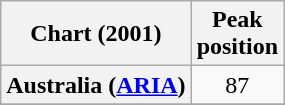<table class="wikitable sortable plainrowheaders" style="text-align:center;">
<tr>
<th scope="col">Chart (2001)</th>
<th scope="col">Peak<br>position</th>
</tr>
<tr>
<th scope="row">Australia (<a href='#'>ARIA</a>)</th>
<td>87</td>
</tr>
<tr>
</tr>
<tr>
</tr>
<tr>
</tr>
<tr>
</tr>
<tr>
</tr>
</table>
